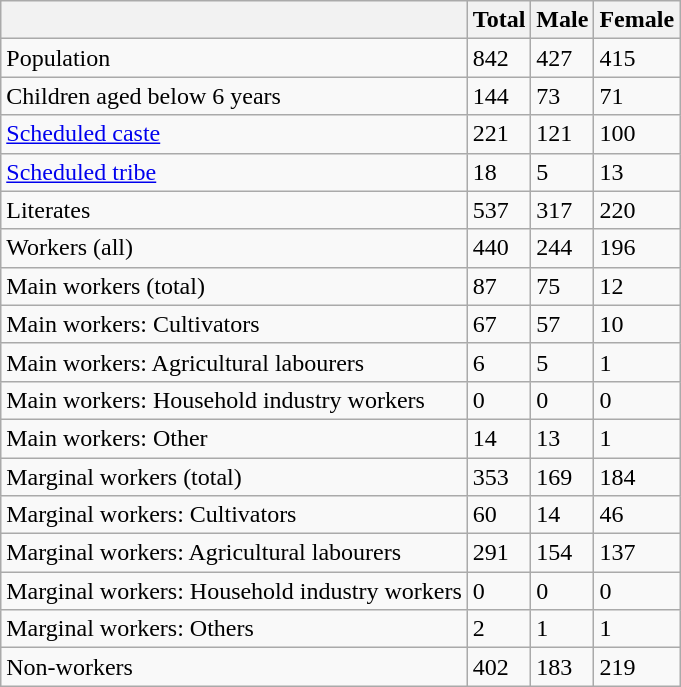<table class="wikitable sortable">
<tr>
<th></th>
<th>Total</th>
<th>Male</th>
<th>Female</th>
</tr>
<tr>
<td>Population</td>
<td>842</td>
<td>427</td>
<td>415</td>
</tr>
<tr>
<td>Children aged below 6 years</td>
<td>144</td>
<td>73</td>
<td>71</td>
</tr>
<tr>
<td><a href='#'>Scheduled caste</a></td>
<td>221</td>
<td>121</td>
<td>100</td>
</tr>
<tr>
<td><a href='#'>Scheduled tribe</a></td>
<td>18</td>
<td>5</td>
<td>13</td>
</tr>
<tr>
<td>Literates</td>
<td>537</td>
<td>317</td>
<td>220</td>
</tr>
<tr>
<td>Workers (all)</td>
<td>440</td>
<td>244</td>
<td>196</td>
</tr>
<tr>
<td>Main workers (total)</td>
<td>87</td>
<td>75</td>
<td>12</td>
</tr>
<tr>
<td>Main workers: Cultivators</td>
<td>67</td>
<td>57</td>
<td>10</td>
</tr>
<tr>
<td>Main workers: Agricultural labourers</td>
<td>6</td>
<td>5</td>
<td>1</td>
</tr>
<tr>
<td>Main workers: Household industry workers</td>
<td>0</td>
<td>0</td>
<td>0</td>
</tr>
<tr>
<td>Main workers: Other</td>
<td>14</td>
<td>13</td>
<td>1</td>
</tr>
<tr>
<td>Marginal workers (total)</td>
<td>353</td>
<td>169</td>
<td>184</td>
</tr>
<tr>
<td>Marginal workers: Cultivators</td>
<td>60</td>
<td>14</td>
<td>46</td>
</tr>
<tr>
<td>Marginal workers: Agricultural labourers</td>
<td>291</td>
<td>154</td>
<td>137</td>
</tr>
<tr>
<td>Marginal workers: Household industry workers</td>
<td>0</td>
<td>0</td>
<td>0</td>
</tr>
<tr>
<td>Marginal workers: Others</td>
<td>2</td>
<td>1</td>
<td>1</td>
</tr>
<tr>
<td>Non-workers</td>
<td>402</td>
<td>183</td>
<td>219</td>
</tr>
</table>
